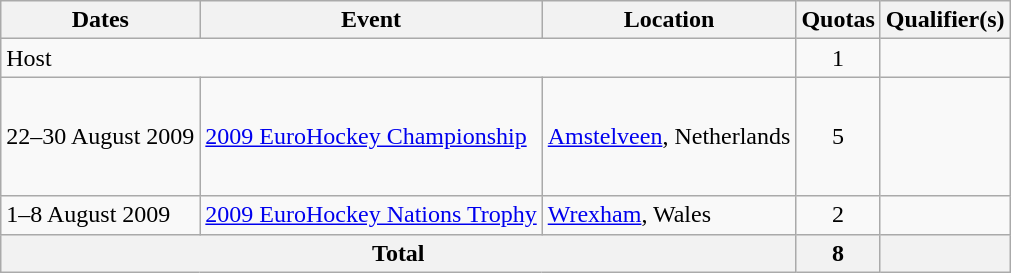<table class="wikitable">
<tr>
<th>Dates</th>
<th>Event</th>
<th>Location</th>
<th>Quotas</th>
<th>Qualifier(s)</th>
</tr>
<tr>
<td colspan=3>Host</td>
<td align=center>1</td>
<td></td>
</tr>
<tr>
<td>22–30 August 2009</td>
<td><a href='#'>2009 EuroHockey Championship</a></td>
<td><a href='#'>Amstelveen</a>, Netherlands</td>
<td align=center>5</td>
<td><br><br><br><br></td>
</tr>
<tr>
<td>1–8 August 2009</td>
<td><a href='#'>2009 EuroHockey Nations Trophy</a></td>
<td><a href='#'>Wrexham</a>, Wales</td>
<td align=center>2</td>
<td><br></td>
</tr>
<tr>
<th colspan=3>Total</th>
<th>8</th>
<th></th>
</tr>
</table>
